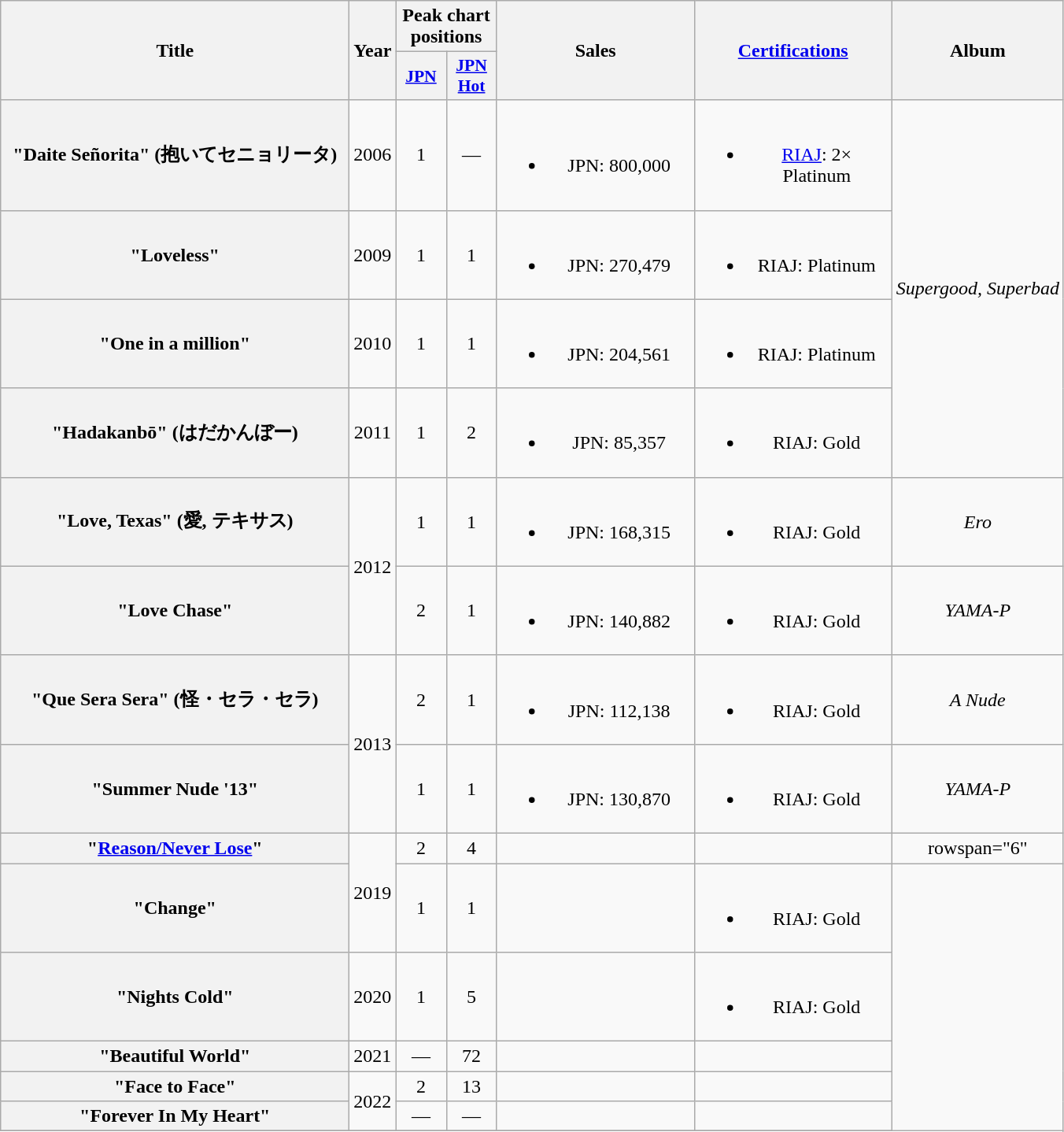<table class="wikitable plainrowheaders" style="text-align:center;">
<tr>
<th rowspan="2" scope="col" style="width:18em;">Title</th>
<th rowspan="2" scope="col">Year</th>
<th colspan="2" scope="col">Peak chart positions</th>
<th rowspan="2" scope="col" style="width:10em;">Sales</th>
<th rowspan="2" scope="col" style="width:10em;"><a href='#'>Certifications</a></th>
<th rowspan="2" scope="col">Album</th>
</tr>
<tr>
<th scope="col" style="width:2.5em;font-size:90%;"><a href='#'>JPN</a><br></th>
<th scope="col" style="width:2.5em;font-size:90%;"><a href='#'>JPN<br>Hot</a><br></th>
</tr>
<tr>
<th scope="row">"Daite Señorita" (抱いてセニョリータ)</th>
<td>2006</td>
<td>1</td>
<td>—</td>
<td><br><ul><li>JPN: 800,000</li></ul></td>
<td><br><ul><li><a href='#'>RIAJ</a>: 2× Platinum</li></ul></td>
<td rowspan="4"><em>Supergood, Superbad</em></td>
</tr>
<tr>
<th scope="row">"Loveless"</th>
<td>2009</td>
<td>1</td>
<td>1</td>
<td><br><ul><li>JPN: 270,479</li></ul></td>
<td><br><ul><li>RIAJ: Platinum</li></ul></td>
</tr>
<tr>
<th scope="row">"One in a million"</th>
<td>2010</td>
<td>1</td>
<td>1</td>
<td><br><ul><li>JPN: 204,561</li></ul></td>
<td><br><ul><li>RIAJ: Platinum</li></ul></td>
</tr>
<tr>
<th scope="row">"Hadakanbō" (はだかんぼー)</th>
<td>2011</td>
<td>1</td>
<td>2</td>
<td><br><ul><li>JPN: 85,357</li></ul></td>
<td><br><ul><li>RIAJ: Gold</li></ul></td>
</tr>
<tr>
<th scope="row">"Love, Texas" (愛, テキサス)</th>
<td rowspan="2">2012</td>
<td>1</td>
<td>1</td>
<td><br><ul><li>JPN: 168,315</li></ul></td>
<td><br><ul><li>RIAJ: Gold</li></ul></td>
<td><em>Ero</em></td>
</tr>
<tr>
<th scope="row">"Love Chase"</th>
<td>2</td>
<td>1</td>
<td><br><ul><li>JPN: 140,882</li></ul></td>
<td><br><ul><li>RIAJ: Gold</li></ul></td>
<td><em>YAMA-P</em></td>
</tr>
<tr>
<th scope="row">"Que Sera Sera" (怪・セラ・セラ)</th>
<td rowspan="2">2013</td>
<td>2</td>
<td>1</td>
<td><br><ul><li>JPN: 112,138</li></ul></td>
<td><br><ul><li>RIAJ: Gold</li></ul></td>
<td><em>A Nude</em></td>
</tr>
<tr>
<th scope="row">"Summer Nude '13"</th>
<td>1</td>
<td>1</td>
<td><br><ul><li>JPN: 130,870</li></ul></td>
<td><br><ul><li>RIAJ: Gold</li></ul></td>
<td><em>YAMA-P</em></td>
</tr>
<tr>
<th scope="row">"<a href='#'>Reason/Never Lose</a>"</th>
<td rowspan="2">2019</td>
<td>2</td>
<td>4</td>
<td></td>
<td></td>
<td>rowspan="6" </td>
</tr>
<tr>
<th scope="row">"Change"</th>
<td>1</td>
<td>1</td>
<td></td>
<td><br><ul><li>RIAJ: Gold</li></ul></td>
</tr>
<tr>
<th scope="row">"Nights Cold"</th>
<td>2020</td>
<td>1</td>
<td>5</td>
<td></td>
<td><br><ul><li>RIAJ: Gold</li></ul></td>
</tr>
<tr>
<th scope="row">"Beautiful World"</th>
<td>2021</td>
<td>—</td>
<td>72</td>
<td></td>
<td></td>
</tr>
<tr>
<th scope="row">"Face to Face"</th>
<td rowspan="2">2022</td>
<td>2</td>
<td>13</td>
<td></td>
<td></td>
</tr>
<tr>
<th scope="row">"Forever In My Heart"</th>
<td>—</td>
<td>—</td>
<td></td>
<td></td>
</tr>
<tr>
</tr>
</table>
